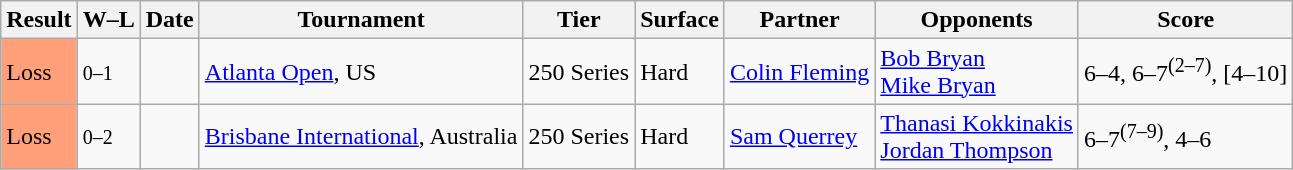<table class="sortable wikitable">
<tr>
<th>Result</th>
<th class="unsortable">W–L</th>
<th>Date</th>
<th>Tournament</th>
<th>Tier</th>
<th>Surface</th>
<th>Partner</th>
<th>Opponents</th>
<th class="unsortable">Score</th>
</tr>
<tr>
<td bgcolor=FFA07A>Loss</td>
<td><small>0–1</small></td>
<td><a href='#'></a></td>
<td><a href='#'>Atlanta Open</a>, US</td>
<td>250 Series</td>
<td>Hard</td>
<td> <a href='#'>Colin Fleming</a></td>
<td> <a href='#'>Bob Bryan</a><br> <a href='#'>Mike Bryan</a></td>
<td>6–4, 6–7<sup>(2–7)</sup>, [4–10]</td>
</tr>
<tr>
<td bgcolor=FFA07A>Loss</td>
<td><small>0–2</small></td>
<td><a href='#'></a></td>
<td><a href='#'>Brisbane International</a>, Australia</td>
<td>250 Series</td>
<td>Hard</td>
<td> <a href='#'>Sam Querrey</a></td>
<td> <a href='#'>Thanasi Kokkinakis</a><br> <a href='#'>Jordan Thompson</a></td>
<td>6–7<sup>(7–9)</sup>, 4–6</td>
</tr>
</table>
